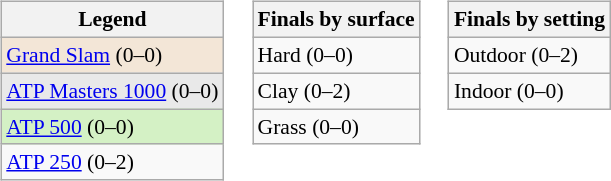<table>
<tr valign=top>
<td><br><table class="wikitable" style=font-size:90%>
<tr>
<th>Legend</th>
</tr>
<tr style="background:#f3e6d7;">
<td><a href='#'>Grand Slam</a> (0–0)</td>
</tr>
<tr style="background:#e9e9e9;">
<td><a href='#'>ATP Masters 1000</a> (0–0)</td>
</tr>
<tr style="background:#d4f1c5;">
<td><a href='#'>ATP 500</a> (0–0)</td>
</tr>
<tr>
<td><a href='#'>ATP 250</a> (0–2)</td>
</tr>
</table>
</td>
<td><br><table class="wikitable" style=font-size:90%>
<tr>
<th>Finals by surface</th>
</tr>
<tr>
<td>Hard (0–0)</td>
</tr>
<tr>
<td>Clay (0–2)</td>
</tr>
<tr>
<td>Grass (0–0)</td>
</tr>
</table>
</td>
<td><br><table class="wikitable" style=font-size:90%>
<tr>
<th>Finals by setting</th>
</tr>
<tr>
<td>Outdoor (0–2)</td>
</tr>
<tr>
<td>Indoor (0–0)</td>
</tr>
</table>
</td>
</tr>
</table>
